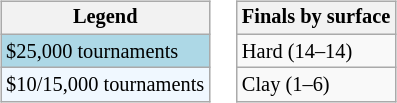<table>
<tr valign=top>
<td><br><table class=wikitable style="font-size:85%">
<tr>
<th>Legend</th>
</tr>
<tr style="background:lightblue;">
<td>$25,000 tournaments</td>
</tr>
<tr style="background:#f0f8ff;">
<td>$10/15,000 tournaments</td>
</tr>
</table>
</td>
<td><br><table class=wikitable style="font-size:85%">
<tr>
<th>Finals by surface</th>
</tr>
<tr>
<td>Hard (14–14)</td>
</tr>
<tr>
<td>Clay (1–6)</td>
</tr>
</table>
</td>
</tr>
</table>
